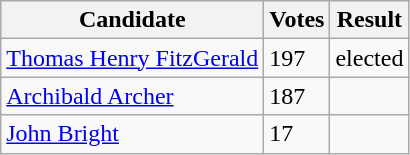<table class="wikitable">
<tr>
<th>Candidate</th>
<th>Votes</th>
<th>Result</th>
</tr>
<tr>
<td><a href='#'>Thomas Henry FitzGerald</a></td>
<td>197</td>
<td>elected</td>
</tr>
<tr>
<td><a href='#'>Archibald Archer</a></td>
<td>187</td>
<td></td>
</tr>
<tr>
<td><a href='#'>John Bright</a></td>
<td>17</td>
<td></td>
</tr>
</table>
